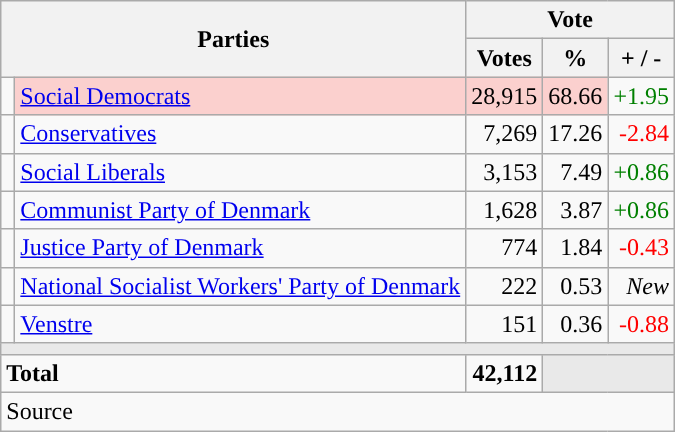<table class="wikitable" style="text-align:right;">
<tr>
<th style="text-align:centre;" rowspan="2" colspan="2" width="225">Parties</th>
<th colspan="3">Vote</th>
</tr>
<tr>
<th width="15">Votes</th>
<th width="15">%</th>
<th width="15">+ / -</th>
</tr>
<tr>
<td width="2" style="color:inherit;background:"></td>
<td bgcolor=#fbd0ce  align="left"><a href='#'>Social Democrats</a></td>
<td bgcolor=#fbd0ce>28,915</td>
<td bgcolor=#fbd0ce>68.66</td>
<td style=color:green;>+1.95</td>
</tr>
<tr>
<td width="2" style="color:inherit;background:"></td>
<td align="left"><a href='#'>Conservatives</a></td>
<td>7,269</td>
<td>17.26</td>
<td style=color:red;>-2.84</td>
</tr>
<tr>
<td width="2" style="color:inherit;background:"></td>
<td align="left"><a href='#'>Social Liberals</a></td>
<td>3,153</td>
<td>7.49</td>
<td style=color:green;>+0.86</td>
</tr>
<tr>
<td width="2" style="color:inherit;background:"></td>
<td align="left"><a href='#'>Communist Party of Denmark</a></td>
<td>1,628</td>
<td>3.87</td>
<td style=color:green;>+0.86</td>
</tr>
<tr>
<td width="2" style="color:inherit;background:"></td>
<td align="left"><a href='#'>Justice Party of Denmark</a></td>
<td>774</td>
<td>1.84</td>
<td style=color:red;>-0.43</td>
</tr>
<tr>
<td width="2" style="color:inherit;background:"></td>
<td align="left"><a href='#'>National Socialist Workers' Party of Denmark</a></td>
<td>222</td>
<td>0.53</td>
<td><em>New</em></td>
</tr>
<tr>
<td width="2" style="color:inherit;background:"></td>
<td align="left"><a href='#'>Venstre</a></td>
<td>151</td>
<td>0.36</td>
<td style=color:red;>-0.88</td>
</tr>
<tr>
<td colspan="7" bgcolor="#E9E9E9"></td>
</tr>
<tr>
<td align="left" colspan="2"><strong>Total</strong></td>
<td><strong>42,112</strong></td>
<td bgcolor="#E9E9E9" colspan="2"></td>
</tr>
<tr>
<td align="left" colspan="6">Source</td>
</tr>
</table>
